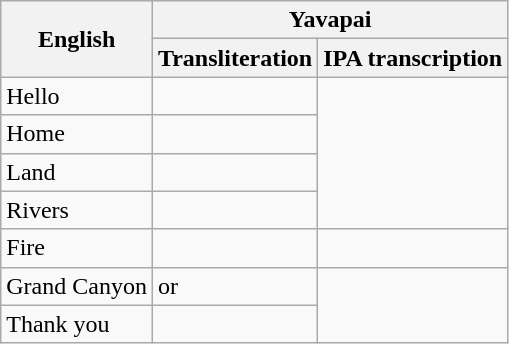<table class="wikitable">
<tr>
<th rowspan=2 scope="col">English</th>
<th colspan=2 scope="col">Yavapai</th>
</tr>
<tr>
<th scope="col">Transliteration</th>
<th scope="col">IPA transcription</th>
</tr>
<tr>
<td>Hello</td>
<td></td>
</tr>
<tr>
<td>Home</td>
<td></td>
</tr>
<tr>
<td>Land</td>
<td></td>
</tr>
<tr>
<td>Rivers</td>
<td></td>
</tr>
<tr>
<td>Fire</td>
<td></td>
<td></td>
</tr>
<tr>
<td>Grand Canyon</td>
<td> or </td>
</tr>
<tr>
<td>Thank you</td>
<td></td>
</tr>
</table>
